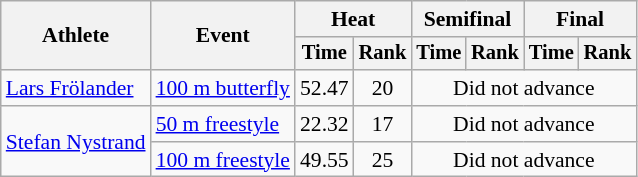<table class=wikitable style="font-size:90%">
<tr>
<th rowspan="2">Athlete</th>
<th rowspan="2">Event</th>
<th colspan="2">Heat</th>
<th colspan="2">Semifinal</th>
<th colspan="2">Final</th>
</tr>
<tr style="font-size:95%">
<th>Time</th>
<th>Rank</th>
<th>Time</th>
<th>Rank</th>
<th>Time</th>
<th>Rank</th>
</tr>
<tr align=center>
<td align=left><a href='#'>Lars Frölander</a></td>
<td align=left><a href='#'>100 m butterfly</a></td>
<td>52.47</td>
<td>20</td>
<td colspan=4>Did not advance</td>
</tr>
<tr align=center>
<td align=left rowspan=2><a href='#'>Stefan Nystrand</a></td>
<td align=left><a href='#'>50 m freestyle</a></td>
<td>22.32</td>
<td>17</td>
<td colspan=4>Did not advance</td>
</tr>
<tr align=center>
<td align=left><a href='#'>100 m freestyle</a></td>
<td>49.55</td>
<td>25</td>
<td colspan=4>Did not advance</td>
</tr>
</table>
